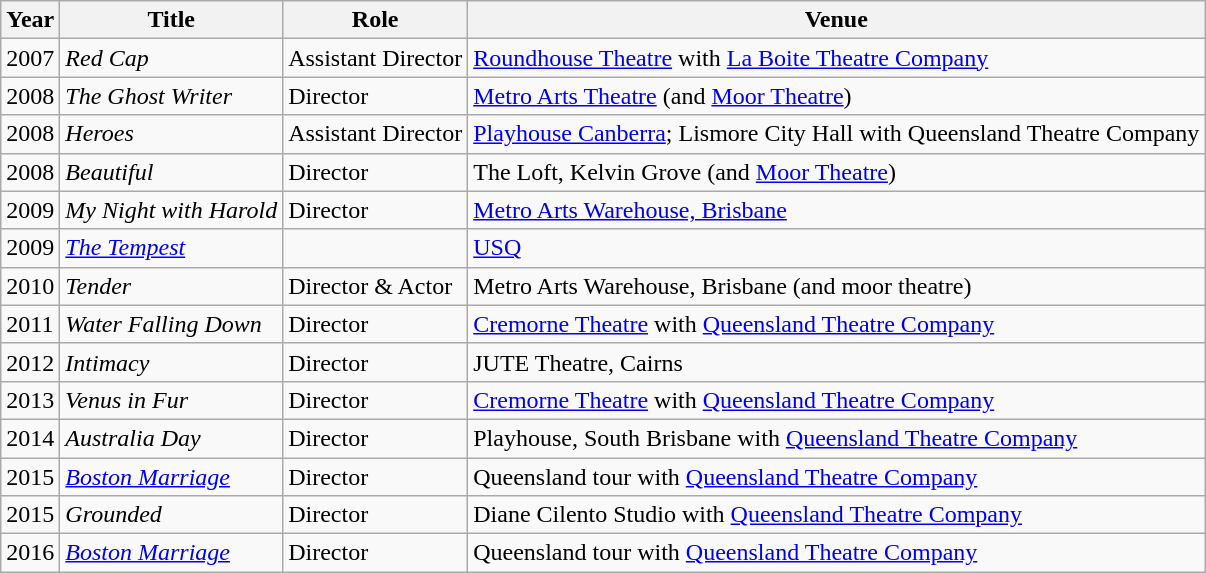<table class="wikitable">
<tr>
<th>Year</th>
<th>Title</th>
<th>Role</th>
<th>Venue</th>
</tr>
<tr>
<td>2007</td>
<td><em>Red Cap</em></td>
<td>Assistant Director</td>
<td><a href='#'>Roundhouse Theatre</a> with <a href='#'>La Boite Theatre Company</a></td>
</tr>
<tr>
<td>2008</td>
<td><em>The Ghost Writer</em></td>
<td>Director</td>
<td><a href='#'>Metro Arts Theatre</a> (and <a href='#'>Moor Theatre</a>)</td>
</tr>
<tr>
<td>2008</td>
<td><em>Heroes</em></td>
<td>Assistant Director</td>
<td><a href='#'>Playhouse Canberra</a>; Lismore City Hall with Queensland Theatre Company</td>
</tr>
<tr>
<td>2008</td>
<td><em>Beautiful</em></td>
<td>Director</td>
<td>The Loft, Kelvin Grove (and <a href='#'>Moor Theatre</a>)</td>
</tr>
<tr>
<td>2009</td>
<td><em>My Night with Harold</em></td>
<td>Director</td>
<td><a href='#'>Metro Arts Warehouse, Brisbane</a></td>
</tr>
<tr>
<td>2009</td>
<td><em><a href='#'>The Tempest</a></em></td>
<td></td>
<td><a href='#'>USQ</a></td>
</tr>
<tr>
<td>2010</td>
<td><em>Tender</em></td>
<td>Director & Actor</td>
<td>Metro Arts Warehouse, Brisbane (and moor theatre)</td>
</tr>
<tr>
<td>2011</td>
<td><em>Water Falling Down</em></td>
<td>Director</td>
<td><a href='#'>Cremorne Theatre</a> with <a href='#'>Queensland Theatre Company</a></td>
</tr>
<tr>
<td>2012</td>
<td><em>Intimacy</em></td>
<td>Director</td>
<td>JUTE Theatre, Cairns</td>
</tr>
<tr>
<td>2013</td>
<td><em>Venus in Fur</em></td>
<td>Director</td>
<td><a href='#'>Cremorne Theatre</a> with <a href='#'>Queensland Theatre Company</a></td>
</tr>
<tr>
<td>2014</td>
<td><em>Australia Day</em></td>
<td>Director</td>
<td>Playhouse, South Brisbane with <a href='#'>Queensland Theatre Company</a></td>
</tr>
<tr>
<td>2015</td>
<td><em><a href='#'>Boston Marriage</a></em></td>
<td>Director</td>
<td>Queensland tour with <a href='#'>Queensland Theatre Company</a></td>
</tr>
<tr>
<td>2015</td>
<td><em>Grounded</em></td>
<td>Director</td>
<td>Diane Cilento Studio with <a href='#'>Queensland Theatre Company</a></td>
</tr>
<tr>
<td>2016</td>
<td><em><a href='#'>Boston Marriage</a></em></td>
<td>Director</td>
<td>Queensland tour with <a href='#'>Queensland Theatre Company</a></td>
</tr>
</table>
